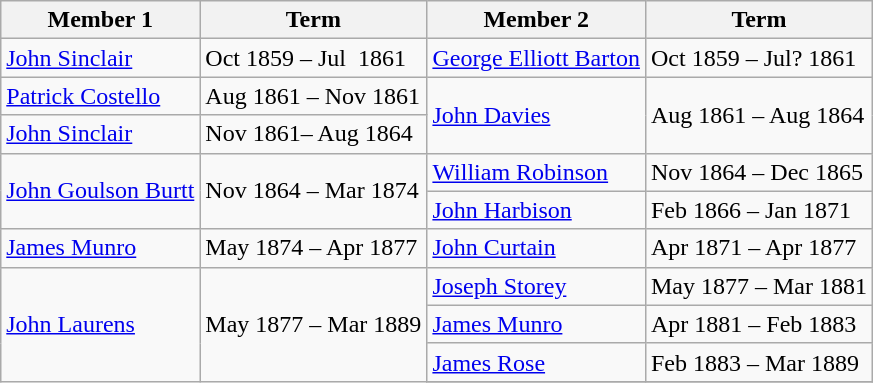<table class="wikitable">
<tr>
<th>Member 1</th>
<th>Term</th>
<th>Member 2</th>
<th>Term</th>
</tr>
<tr>
<td><a href='#'>John Sinclair</a></td>
<td>Oct 1859 – Jul  1861</td>
<td><a href='#'>George Elliott Barton</a></td>
<td>Oct 1859 – Jul? 1861</td>
</tr>
<tr>
<td><a href='#'>Patrick Costello</a></td>
<td>Aug 1861 – Nov 1861</td>
<td rowspan ="2"><a href='#'>John Davies</a></td>
<td rowspan ="2">Aug 1861 – Aug 1864</td>
</tr>
<tr>
<td><a href='#'>John Sinclair</a></td>
<td>Nov 1861– Aug 1864</td>
</tr>
<tr>
<td rowspan ="2"><a href='#'>John Goulson Burtt</a></td>
<td rowspan ="2">Nov 1864 – Mar 1874</td>
<td><a href='#'>William Robinson</a></td>
<td>Nov 1864 – Dec 1865</td>
</tr>
<tr>
<td><a href='#'>John Harbison</a></td>
<td>Feb 1866 – Jan 1871</td>
</tr>
<tr>
<td><a href='#'>James Munro</a></td>
<td>May 1874 – Apr 1877</td>
<td><a href='#'>John Curtain</a></td>
<td>Apr 1871 – Apr 1877</td>
</tr>
<tr>
<td rowspan ="4"><a href='#'>John Laurens</a></td>
<td rowspan ="4">May 1877 – Mar 1889</td>
<td><a href='#'>Joseph Storey</a></td>
<td>May 1877 – Mar 1881</td>
</tr>
<tr>
<td><a href='#'>James Munro</a></td>
<td>Apr 1881 – Feb 1883</td>
</tr>
<tr>
<td><a href='#'>James Rose</a></td>
<td>Feb 1883 – Mar 1889</td>
</tr>
<tr>
</tr>
</table>
